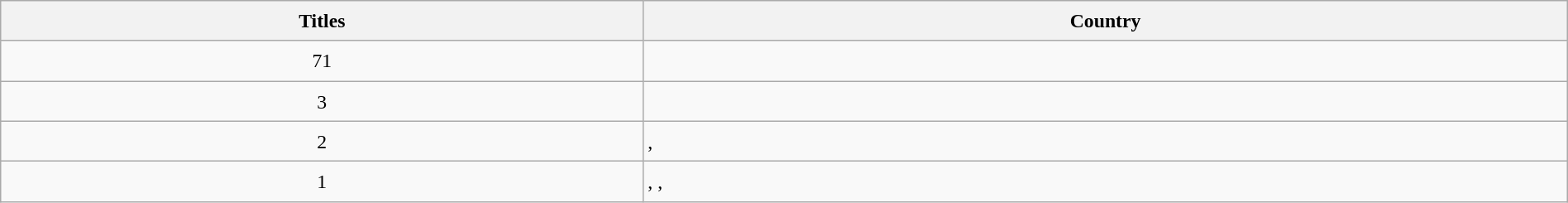<table class="wikitable" style="text-align:center; font-size:99%; line-height:25px;" width="100%" class="wikitable" ;>
<tr>
<th>Titles</th>
<th>Country</th>
</tr>
<tr>
<td>71</td>
<td align=left></td>
</tr>
<tr>
<td>3</td>
<td align=left></td>
</tr>
<tr>
<td>2</td>
<td align=left>, </td>
</tr>
<tr>
<td>1</td>
<td align=left>, , </td>
</tr>
</table>
